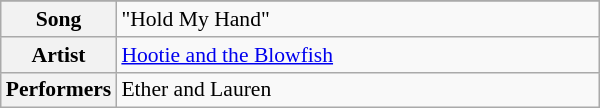<table class="wikitable" style="font-size: 90%" width=400px>
<tr>
</tr>
<tr>
<th width=10%>Song</th>
<td>"Hold My Hand"</td>
</tr>
<tr>
<th width=10%>Artist</th>
<td><a href='#'>Hootie and the Blowfish</a></td>
</tr>
<tr>
<th width=10%>Performers</th>
<td>Ether and Lauren</td>
</tr>
</table>
